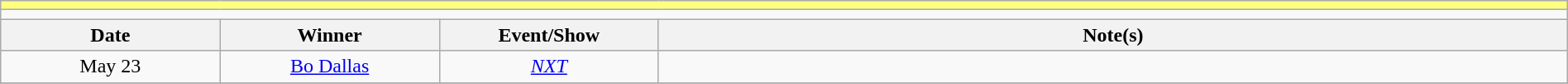<table class="wikitable" style="text-align:center; width:100%;">
<tr style="background:#FFFF80;">
<td colspan="5"></td>
</tr>
<tr>
<td colspan="5"><strong></strong></td>
</tr>
<tr>
<th width=14%>Date</th>
<th width=14%>Winner</th>
<th width=14%>Event/Show</th>
<th width=58%>Note(s)</th>
</tr>
<tr>
<td>May 23<br></td>
<td><a href='#'>Bo Dallas</a></td>
<td><em><a href='#'>NXT</a></em></td>
<td></td>
</tr>
<tr>
</tr>
</table>
